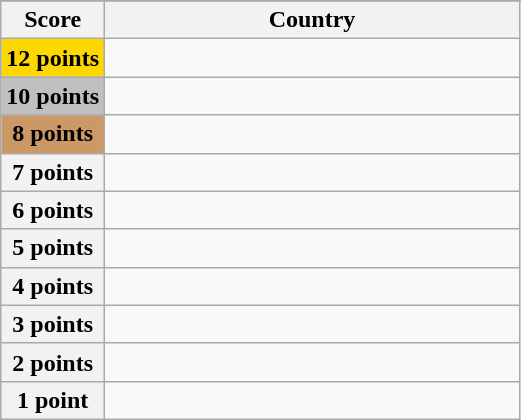<table class="wikitable">
<tr>
</tr>
<tr>
<th scope="col" width="20%">Score</th>
<th scope="col">Country</th>
</tr>
<tr>
<th scope="row" style="background:gold">12 points</th>
<td></td>
</tr>
<tr>
<th scope="row" style="background:silver">10 points</th>
<td></td>
</tr>
<tr>
<th scope="row" style="background:#CC9966">8 points</th>
<td></td>
</tr>
<tr>
<th scope="row">7 points</th>
<td></td>
</tr>
<tr>
<th scope="row">6 points</th>
<td></td>
</tr>
<tr>
<th scope="row">5 points</th>
<td></td>
</tr>
<tr>
<th scope="row">4 points</th>
<td></td>
</tr>
<tr>
<th scope="row">3 points</th>
<td></td>
</tr>
<tr>
<th scope="row">2 points</th>
<td></td>
</tr>
<tr>
<th scope="row">1 point</th>
<td></td>
</tr>
</table>
